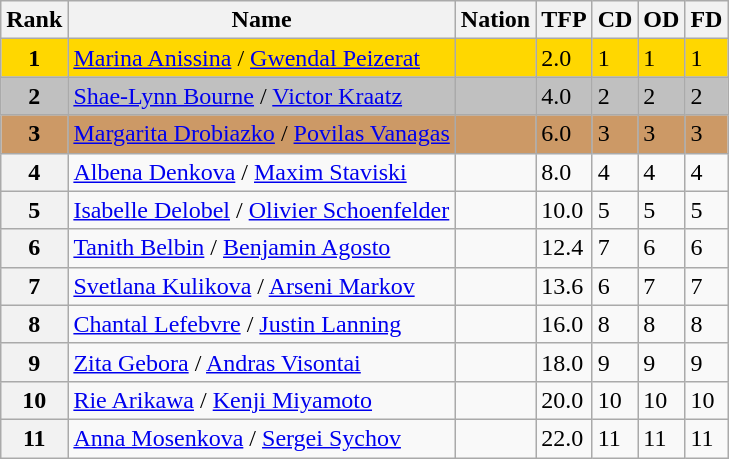<table class="wikitable">
<tr>
<th>Rank</th>
<th>Name</th>
<th>Nation</th>
<th>TFP</th>
<th>CD</th>
<th>OD</th>
<th>FD</th>
</tr>
<tr bgcolor="gold">
<td align="center"><strong>1</strong></td>
<td><a href='#'>Marina Anissina</a> / <a href='#'>Gwendal Peizerat</a></td>
<td></td>
<td>2.0</td>
<td>1</td>
<td>1</td>
<td>1</td>
</tr>
<tr bgcolor="silver">
<td align="center"><strong>2</strong></td>
<td><a href='#'>Shae-Lynn Bourne</a> / <a href='#'>Victor Kraatz</a></td>
<td></td>
<td>4.0</td>
<td>2</td>
<td>2</td>
<td>2</td>
</tr>
<tr bgcolor="cc9966">
<td align="center"><strong>3</strong></td>
<td><a href='#'>Margarita Drobiazko</a> / <a href='#'>Povilas Vanagas</a></td>
<td></td>
<td>6.0</td>
<td>3</td>
<td>3</td>
<td>3</td>
</tr>
<tr>
<th>4</th>
<td><a href='#'>Albena Denkova</a> / <a href='#'>Maxim Staviski</a></td>
<td></td>
<td>8.0</td>
<td>4</td>
<td>4</td>
<td>4</td>
</tr>
<tr>
<th>5</th>
<td><a href='#'>Isabelle Delobel</a> / <a href='#'>Olivier Schoenfelder</a></td>
<td></td>
<td>10.0</td>
<td>5</td>
<td>5</td>
<td>5</td>
</tr>
<tr>
<th>6</th>
<td><a href='#'>Tanith Belbin</a> / <a href='#'>Benjamin Agosto</a></td>
<td></td>
<td>12.4</td>
<td>7</td>
<td>6</td>
<td>6</td>
</tr>
<tr>
<th>7</th>
<td><a href='#'>Svetlana Kulikova</a> / <a href='#'>Arseni Markov</a></td>
<td></td>
<td>13.6</td>
<td>6</td>
<td>7</td>
<td>7</td>
</tr>
<tr>
<th>8</th>
<td><a href='#'>Chantal Lefebvre</a> / <a href='#'>Justin Lanning</a></td>
<td></td>
<td>16.0</td>
<td>8</td>
<td>8</td>
<td>8</td>
</tr>
<tr>
<th>9</th>
<td><a href='#'>Zita Gebora</a> / <a href='#'>Andras Visontai</a></td>
<td></td>
<td>18.0</td>
<td>9</td>
<td>9</td>
<td>9</td>
</tr>
<tr>
<th>10</th>
<td><a href='#'>Rie Arikawa</a> / <a href='#'>Kenji Miyamoto</a></td>
<td></td>
<td>20.0</td>
<td>10</td>
<td>10</td>
<td>10</td>
</tr>
<tr>
<th>11</th>
<td><a href='#'>Anna Mosenkova</a> / <a href='#'>Sergei Sychov</a></td>
<td></td>
<td>22.0</td>
<td>11</td>
<td>11</td>
<td>11</td>
</tr>
</table>
